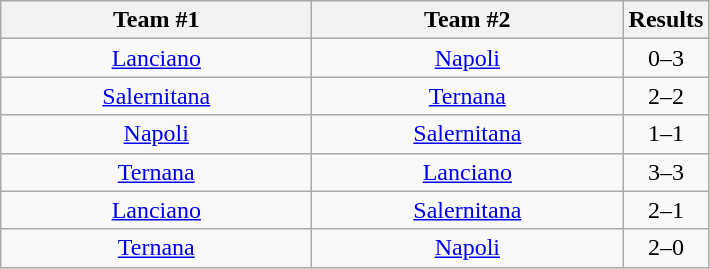<table class="wikitable" style="text-align:center">
<tr>
<th width=200>Team #1</th>
<th width=200>Team #2</th>
<th width=50>Results</th>
</tr>
<tr>
<td><a href='#'>Lanciano</a></td>
<td><a href='#'>Napoli</a></td>
<td>0–3</td>
</tr>
<tr>
<td><a href='#'>Salernitana</a></td>
<td><a href='#'>Ternana</a></td>
<td>2–2</td>
</tr>
<tr>
<td><a href='#'>Napoli</a></td>
<td><a href='#'>Salernitana</a></td>
<td>1–1</td>
</tr>
<tr>
<td><a href='#'>Ternana</a></td>
<td><a href='#'>Lanciano</a></td>
<td>3–3</td>
</tr>
<tr>
<td><a href='#'>Lanciano</a></td>
<td><a href='#'>Salernitana</a></td>
<td>2–1</td>
</tr>
<tr>
<td><a href='#'>Ternana</a></td>
<td><a href='#'>Napoli</a></td>
<td>2–0</td>
</tr>
</table>
